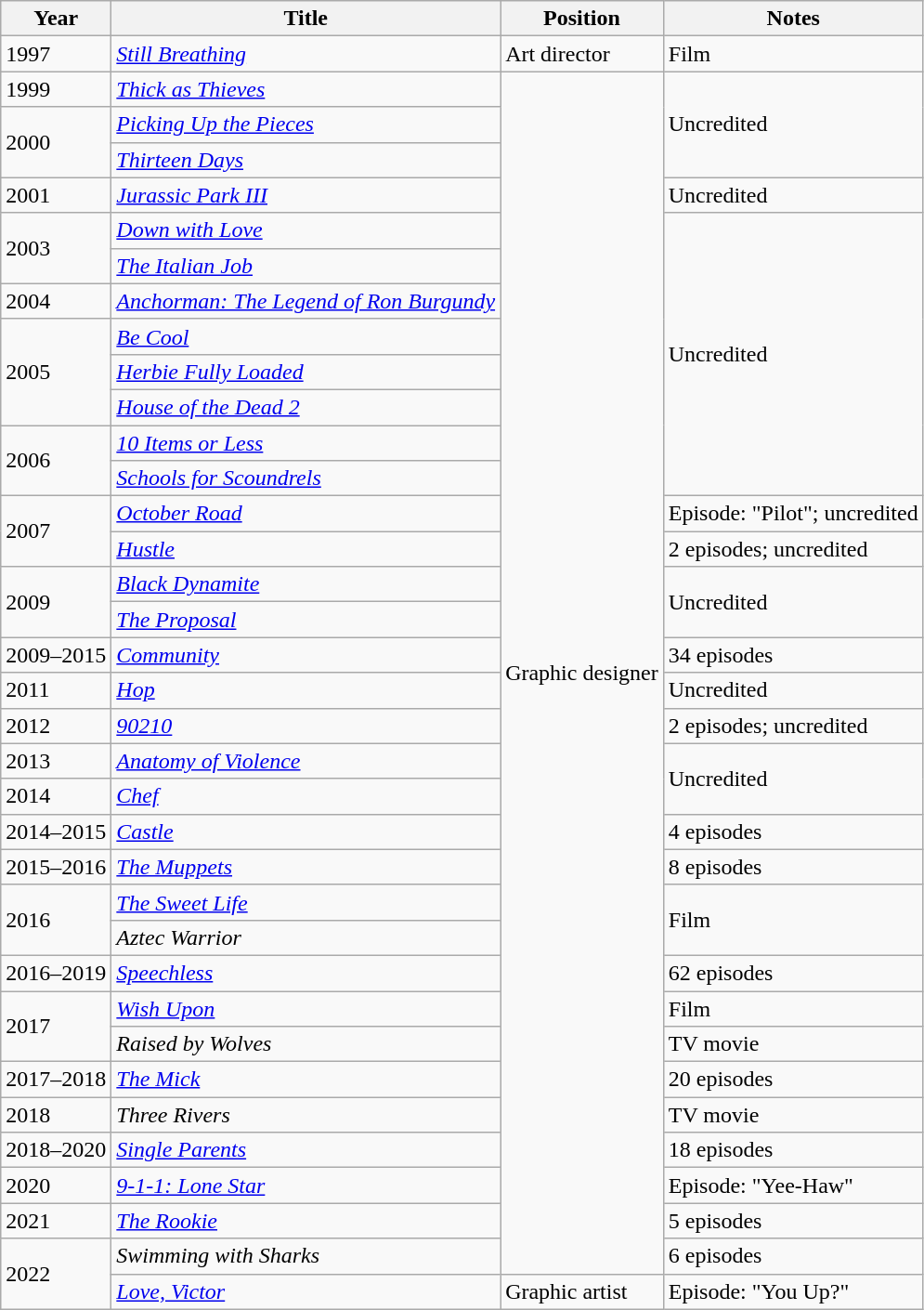<table class="wikitable sortable">
<tr>
<th>Year</th>
<th>Title</th>
<th>Position</th>
<th class="unsortable">Notes</th>
</tr>
<tr>
<td>1997</td>
<td><em><a href='#'>Still Breathing</a></em></td>
<td>Art director</td>
<td>Film</td>
</tr>
<tr>
<td>1999</td>
<td><em><a href='#'>Thick as Thieves</a></em></td>
<td rowspan="34">Graphic designer</td>
<td rowspan="3">Uncredited</td>
</tr>
<tr>
<td rowspan="2">2000</td>
<td><em><a href='#'>Picking Up the Pieces</a></em></td>
</tr>
<tr>
<td><em><a href='#'>Thirteen Days</a></em></td>
</tr>
<tr>
<td>2001</td>
<td><em><a href='#'>Jurassic Park III</a></em></td>
<td>Uncredited</td>
</tr>
<tr>
<td rowspan="2">2003</td>
<td><em><a href='#'>Down with Love</a></em></td>
<td rowspan="8">Uncredited</td>
</tr>
<tr>
<td><em><a href='#'>The Italian Job</a></em></td>
</tr>
<tr>
<td>2004</td>
<td><em><a href='#'>Anchorman: The Legend of Ron Burgundy</a></em></td>
</tr>
<tr>
<td rowspan="3">2005</td>
<td><em><a href='#'>Be Cool</a></em></td>
</tr>
<tr>
<td><em><a href='#'>Herbie Fully Loaded</a></em></td>
</tr>
<tr>
<td><em><a href='#'>House of the Dead 2</a></em></td>
</tr>
<tr>
<td rowspan="2">2006</td>
<td><em><a href='#'>10 Items or Less</a></em></td>
</tr>
<tr>
<td><em><a href='#'>Schools for Scoundrels</a></em></td>
</tr>
<tr>
<td rowspan="2">2007</td>
<td><em><a href='#'>October Road</a></em></td>
<td>Episode: "Pilot"; uncredited</td>
</tr>
<tr>
<td><em><a href='#'>Hustle</a></em></td>
<td>2 episodes; uncredited</td>
</tr>
<tr>
<td rowspan="2">2009</td>
<td><em><a href='#'>Black Dynamite</a></em></td>
<td rowspan="2">Uncredited</td>
</tr>
<tr>
<td><em><a href='#'>The Proposal</a></em></td>
</tr>
<tr>
<td>2009–2015</td>
<td><em><a href='#'>Community</a></em></td>
<td>34 episodes</td>
</tr>
<tr>
<td>2011</td>
<td><em><a href='#'>Hop</a></em></td>
<td>Uncredited</td>
</tr>
<tr>
<td>2012</td>
<td><em><a href='#'>90210</a></em></td>
<td>2 episodes; uncredited</td>
</tr>
<tr>
<td>2013</td>
<td><em><a href='#'>Anatomy of Violence</a></em></td>
<td rowspan="2">Uncredited</td>
</tr>
<tr>
<td>2014</td>
<td><em><a href='#'>Chef</a></em></td>
</tr>
<tr>
<td>2014–2015</td>
<td><em><a href='#'>Castle</a></em></td>
<td>4 episodes</td>
</tr>
<tr>
<td>2015–2016</td>
<td><em><a href='#'>The Muppets</a></em></td>
<td>8 episodes</td>
</tr>
<tr>
<td rowspan="2">2016</td>
<td><em><a href='#'>The Sweet Life</a></em></td>
<td rowspan="2">Film</td>
</tr>
<tr>
<td><em>Aztec Warrior</em></td>
</tr>
<tr>
<td>2016–2019</td>
<td><em><a href='#'>Speechless</a></em></td>
<td>62 episodes</td>
</tr>
<tr>
<td rowspan="2">2017</td>
<td><em><a href='#'>Wish Upon</a></em></td>
<td>Film</td>
</tr>
<tr>
<td><em>Raised by Wolves</em></td>
<td>TV movie</td>
</tr>
<tr>
<td>2017–2018</td>
<td><em><a href='#'>The Mick</a></em></td>
<td>20 episodes</td>
</tr>
<tr>
<td>2018</td>
<td><em>Three Rivers</em></td>
<td>TV movie</td>
</tr>
<tr>
<td>2018–2020</td>
<td><em><a href='#'>Single Parents</a></em></td>
<td>18 episodes</td>
</tr>
<tr>
<td>2020</td>
<td><em><a href='#'>9-1-1: Lone Star</a></em></td>
<td>Episode: "Yee-Haw"</td>
</tr>
<tr>
<td>2021</td>
<td><em><a href='#'>The Rookie</a></em></td>
<td>5 episodes</td>
</tr>
<tr>
<td rowspan="2">2022</td>
<td><em>Swimming with Sharks</em></td>
<td>6 episodes</td>
</tr>
<tr>
<td><em><a href='#'>Love, Victor</a></em></td>
<td>Graphic artist</td>
<td>Episode: "You Up?"</td>
</tr>
</table>
